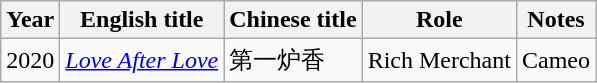<table class="wikitable sortable">
<tr>
<th>Year</th>
<th>English title</th>
<th>Chinese title</th>
<th>Role</th>
<th class="unsortable">Notes</th>
</tr>
<tr>
<td>2020</td>
<td><em><a href='#'>Love After Love</a></em></td>
<td>第一炉香</td>
<td>Rich Merchant</td>
<td>Cameo</td>
</tr>
</table>
